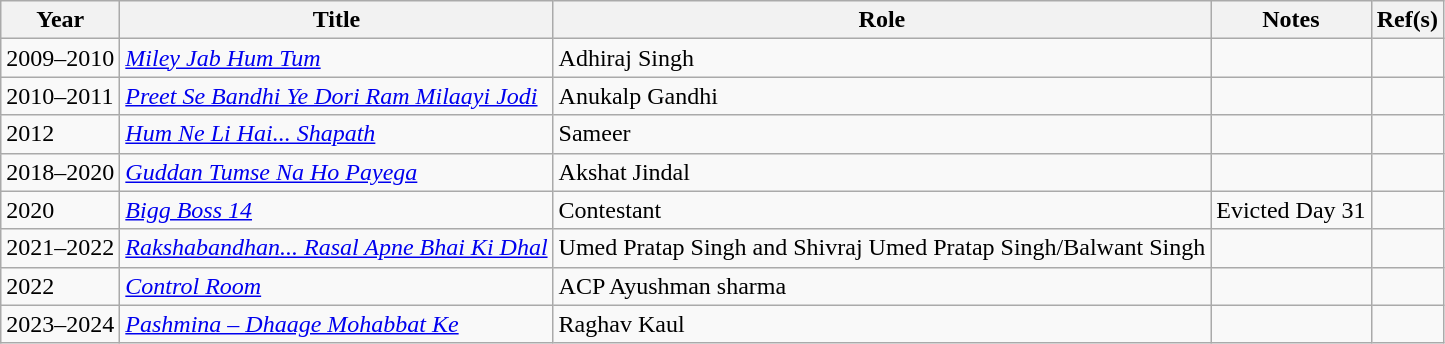<table class="wikitable">
<tr>
<th>Year</th>
<th>Title</th>
<th>Role</th>
<th>Notes</th>
<th>Ref(s)</th>
</tr>
<tr>
<td>2009–2010</td>
<td><em><a href='#'>Miley Jab Hum Tum</a></em></td>
<td>Adhiraj Singh</td>
<td></td>
<td></td>
</tr>
<tr>
<td>2010–2011</td>
<td><em><a href='#'>Preet Se Bandhi Ye Dori Ram Milaayi Jodi</a></em></td>
<td>Anukalp Gandhi</td>
<td></td>
<td></td>
</tr>
<tr>
<td>2012</td>
<td><em><a href='#'>Hum Ne Li Hai... Shapath</a></em></td>
<td>Sameer</td>
<td></td>
<td></td>
</tr>
<tr>
<td>2018–2020</td>
<td><em><a href='#'>Guddan Tumse Na Ho Payega</a></em></td>
<td>Akshat Jindal</td>
<td></td>
<td></td>
</tr>
<tr>
<td>2020</td>
<td><em><a href='#'>Bigg Boss 14</a></em></td>
<td>Contestant</td>
<td>Evicted Day 31</td>
<td></td>
</tr>
<tr>
<td>2021–2022</td>
<td><em><a href='#'>Rakshabandhan... Rasal Apne Bhai Ki Dhal</a></em></td>
<td>Umed Pratap Singh and Shivraj Umed Pratap Singh/Balwant Singh</td>
<td></td>
<td></td>
</tr>
<tr>
<td>2022</td>
<td><a href='#'><em>Control Room</em></a></td>
<td>ACP Ayushman sharma</td>
<td></td>
<td></td>
</tr>
<tr>
<td>2023–2024</td>
<td><em><a href='#'>Pashmina – Dhaage Mohabbat Ke</a></em></td>
<td>Raghav Kaul</td>
<td></td>
<td></td>
</tr>
</table>
